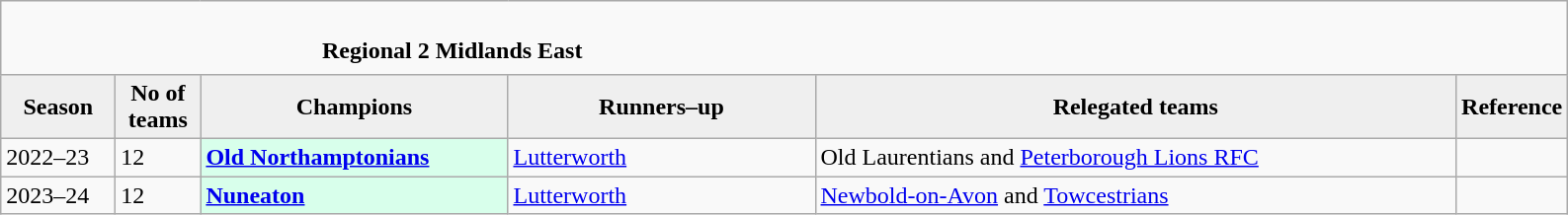<table class="wikitable" style="text-align: left;">
<tr>
<td colspan="11" cellpadding="0" cellspacing="0"><br><table border="0" style="width:100%;" cellpadding="0" cellspacing="0">
<tr>
<td style="width:20%; border:0;"></td>
<td style="border:0;"><strong>Regional 2 Midlands East</strong></td>
<td style="width:20%; border:0;"></td>
</tr>
</table>
</td>
</tr>
<tr>
<th style="background:#efefef; width:70px;">Season</th>
<th style="background:#efefef; width:50px;">No of teams</th>
<th style="background:#efefef; width:200px;">Champions</th>
<th style="background:#efefef; width:200px;">Runners–up</th>
<th style="background:#efefef; width:425px;">Relegated teams</th>
<th style="background:#efefef; width:50px;">Reference</th>
</tr>
<tr align=left>
<td>2022–23</td>
<td>12</td>
<td style="background:#d8ffeb;"><strong><a href='#'>Old Northamptonians</a></strong></td>
<td><a href='#'>Lutterworth</a></td>
<td>Old Laurentians and <a href='#'>Peterborough Lions RFC</a></td>
<td></td>
</tr>
<tr>
<td>2023–24</td>
<td>12</td>
<td style="background:#d8ffeb;"><strong><a href='#'>Nuneaton</a></strong></td>
<td><a href='#'>Lutterworth</a></td>
<td><a href='#'>Newbold-on-Avon</a> and <a href='#'>Towcestrians</a></td>
<td></td>
</tr>
</table>
